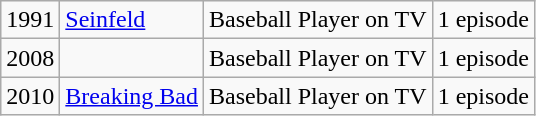<table class="wikitable sortable">
<tr>
<td>1991</td>
<td><a href='#'>Seinfeld</a></td>
<td>Baseball Player on TV</td>
<td>1 episode</td>
</tr>
<tr>
<td>2008</td>
<td><em></em></td>
<td>Baseball Player on TV</td>
<td>1 episode</td>
</tr>
<tr>
<td>2010</td>
<td><a href='#'>Breaking Bad</a></td>
<td>Baseball Player on TV</td>
<td>1 episode</td>
</tr>
</table>
